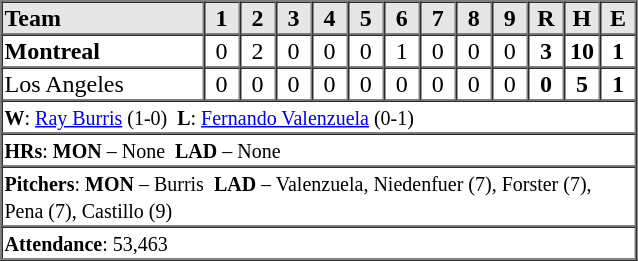<table border=1 cellspacing=0 width=425 style="margin-left:3em;">
<tr style="text-align:center; background-color:#e6e6e6;">
<th style="text-align:left" width=28%>Team</th>
<th width=5%>1</th>
<th width=5%>2</th>
<th width=5%>3</th>
<th width=5%>4</th>
<th width=5%>5</th>
<th width=5%>6</th>
<th width=5%>7</th>
<th width=5%>8</th>
<th width=5%>9</th>
<th width=5%>R</th>
<th width=5%>H</th>
<th width=5%>E</th>
</tr>
<tr style="text-align:center;">
<td style="text-align:left"><strong>Montreal</strong></td>
<td>0</td>
<td>2</td>
<td>0</td>
<td>0</td>
<td>0</td>
<td>1</td>
<td>0</td>
<td>0</td>
<td>0</td>
<td><strong>3</strong></td>
<td><strong>10</strong></td>
<td><strong>1</strong></td>
</tr>
<tr style="text-align:center;">
<td style="text-align:left">Los Angeles</td>
<td>0</td>
<td>0</td>
<td>0</td>
<td>0</td>
<td>0</td>
<td>0</td>
<td>0</td>
<td>0</td>
<td>0</td>
<td><strong>0</strong></td>
<td><strong>5</strong></td>
<td><strong>1</strong></td>
</tr>
<tr style="text-align:left;">
<td colspan=13><small><strong>W</strong>: <a href='#'>Ray Burris</a> (1-0)  <strong>L</strong>: <a href='#'>Fernando Valenzuela</a> (0-1)  </small></td>
</tr>
<tr style="text-align:left;">
<td colspan=13><small><strong>HRs</strong>: <strong>MON</strong> – None  <strong>LAD</strong> – None</small></td>
</tr>
<tr style="text-align:left;">
<td colspan=13><small><strong>Pitchers</strong>: <strong>MON</strong> – Burris  <strong>LAD</strong> – Valenzuela, Niedenfuer (7), Forster (7), Pena (7), Castillo (9)</small></td>
</tr>
<tr style="text-align:left;">
<td colspan=13><small><strong>Attendance</strong>: 53,463</small></td>
</tr>
</table>
